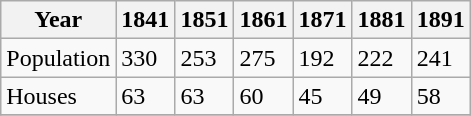<table class="wikitable">
<tr>
<th>Year</th>
<th>1841</th>
<th>1851</th>
<th>1861</th>
<th>1871</th>
<th>1881</th>
<th>1891</th>
</tr>
<tr>
<td>Population</td>
<td>330</td>
<td>253</td>
<td>275</td>
<td>192</td>
<td>222</td>
<td>241</td>
</tr>
<tr>
<td>Houses</td>
<td>63</td>
<td>63</td>
<td>60</td>
<td>45</td>
<td>49</td>
<td>58</td>
</tr>
<tr>
</tr>
</table>
